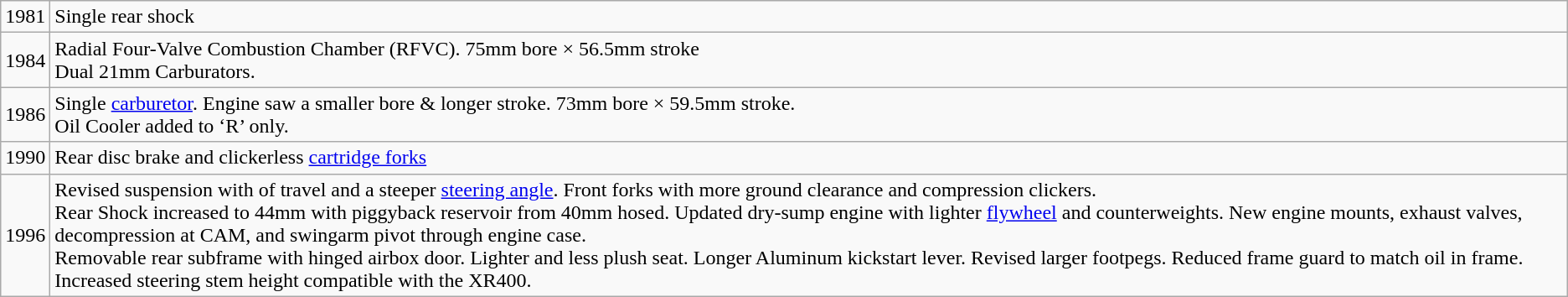<table class="wikitable">
<tr>
<td>1981</td>
<td>Single rear shock</td>
</tr>
<tr>
<td>1984</td>
<td>Radial Four-Valve Combustion Chamber (RFVC).   75mm bore × 56.5mm stroke<br>Dual 21mm Carburators.</td>
</tr>
<tr>
<td>1986</td>
<td>Single <a href='#'>carburetor</a>. Engine saw a smaller bore & longer stroke.  73mm bore × 59.5mm stroke.<br>Oil Cooler added to ‘R’ only.</td>
</tr>
<tr>
<td>1990</td>
<td>Rear disc brake and clickerless <a href='#'>cartridge forks</a></td>
</tr>
<tr>
<td>1996</td>
<td>Revised suspension with  of travel and a steeper <a href='#'>steering angle</a>.  Front forks with more ground clearance and compression clickers.<br>Rear Shock increased to 44mm with piggyback reservoir from 40mm hosed. 
Updated dry-sump engine with lighter <a href='#'>flywheel</a> and counterweights. New engine mounts, exhaust valves, decompression at CAM, and swingarm pivot through engine case.<br>Removable rear subframe with hinged airbox door.
Lighter and less plush seat. Longer Aluminum kickstart lever. Revised larger footpegs. Reduced frame guard to match oil in frame.
Increased steering stem height compatible with the XR400.</td>
</tr>
</table>
